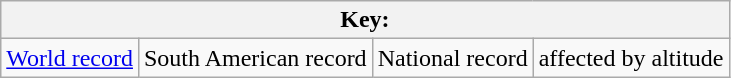<table class="wikitable">
<tr>
<th colspan=4>Key:</th>
</tr>
<tr>
<td><a href='#'>World record</a></td>
<td>South American record</td>
<td>National record</td>
<td>affected by altitude</td>
</tr>
</table>
